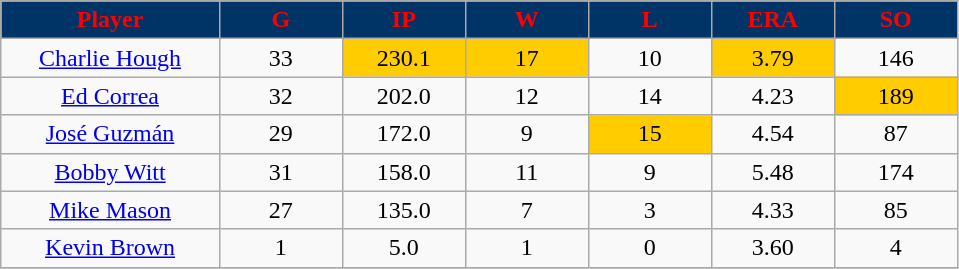<table class="wikitable sortable">
<tr>
<th style="background:#003366;color:red;"  width="16%">Player</th>
<th style="background:#003366;color:red;"  width="9%">G</th>
<th style="background:#003366;color:red;"  width="9%">IP</th>
<th style="background:#003366;color:red;"  width="9%">W</th>
<th style="background:#003366;color:red;"  width="9%">L</th>
<th style="background:#003366;color:red;"  width="9%">ERA</th>
<th style="background:#003366;color:red;"  width="9%">SO</th>
</tr>
<tr align="center">
<td><a href='#'>Charlie Hough</a></td>
<td>33</td>
<td bgcolor="#FFCC00">230.1</td>
<td bgcolor="#FFCC00">17</td>
<td>10</td>
<td bgcolor="#FFCC00">3.79</td>
<td>146</td>
</tr>
<tr align="center">
<td><a href='#'>Ed Correa</a></td>
<td>32</td>
<td>202.0</td>
<td>12</td>
<td>14</td>
<td>4.23</td>
<td bgcolor="#FFCC00">189</td>
</tr>
<tr align="center">
<td><a href='#'>José Guzmán</a></td>
<td>29</td>
<td>172.0</td>
<td>9</td>
<td bgcolor="#FFCC00">15</td>
<td>4.54</td>
<td>87</td>
</tr>
<tr align="center">
<td><a href='#'>Bobby Witt</a></td>
<td>31</td>
<td>158.0</td>
<td>11</td>
<td>9</td>
<td>5.48</td>
<td>174</td>
</tr>
<tr align="center">
<td><a href='#'>Mike Mason</a></td>
<td>27</td>
<td>135.0</td>
<td>7</td>
<td>3</td>
<td>4.33</td>
<td>85</td>
</tr>
<tr align=center>
<td><a href='#'>Kevin Brown</a></td>
<td>1</td>
<td>5.0</td>
<td>1</td>
<td>0</td>
<td>3.60</td>
<td>4</td>
</tr>
<tr align="center">
</tr>
</table>
